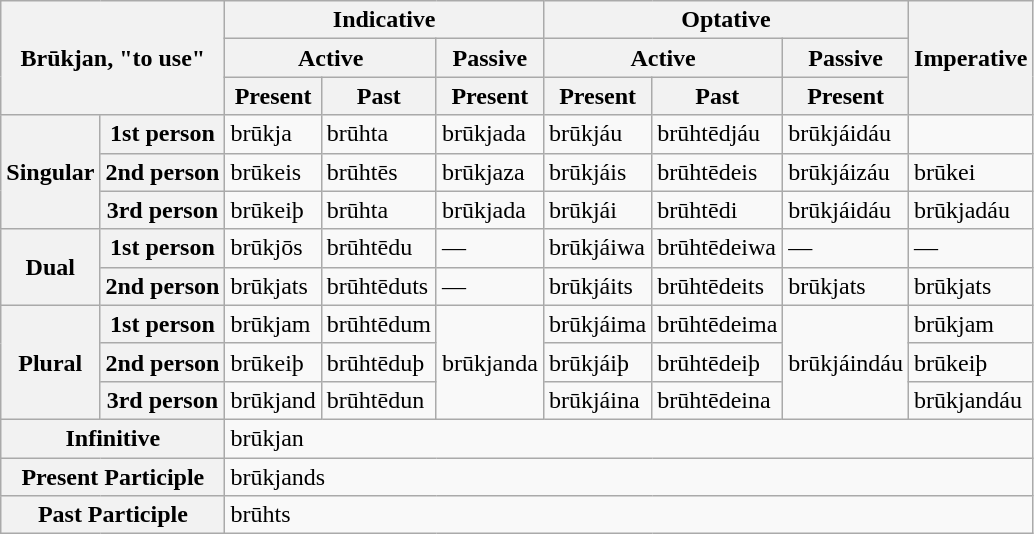<table class="wikitable mw-collapsible">
<tr>
<th colspan="2" rowspan="3">Brūkjan, "to use"</th>
<th colspan="3">Indicative</th>
<th colspan="3">Optative</th>
<th rowspan="3">Imperative</th>
</tr>
<tr>
<th colspan="2">Active</th>
<th>Passive</th>
<th colspan="2">Active</th>
<th>Passive</th>
</tr>
<tr>
<th>Present</th>
<th>Past</th>
<th>Present</th>
<th>Present</th>
<th>Past</th>
<th>Present</th>
</tr>
<tr>
<th rowspan="3">Singular</th>
<th>1st person</th>
<td>brūkja</td>
<td>brūhta</td>
<td>brūkjada</td>
<td>brūkjáu</td>
<td>brūhtēdjáu</td>
<td>brūkjáidáu</td>
<td></td>
</tr>
<tr>
<th>2nd person</th>
<td>brūkeis</td>
<td>brūhtēs</td>
<td>brūkjaza</td>
<td>brūkjáis</td>
<td>brūhtēdeis</td>
<td>brūkjáizáu</td>
<td>brūkei</td>
</tr>
<tr>
<th>3rd person</th>
<td>brūkeiþ</td>
<td>brūhta</td>
<td>brūkjada</td>
<td>brūkjái</td>
<td>brūhtēdi</td>
<td>brūkjáidáu</td>
<td>brūkjadáu</td>
</tr>
<tr>
<th rowspan="2">Dual</th>
<th>1st person</th>
<td>brūkjōs</td>
<td>brūhtēdu</td>
<td>—</td>
<td>brūkjáiwa</td>
<td>brūhtēdeiwa</td>
<td>—</td>
<td>—</td>
</tr>
<tr>
<th>2nd person</th>
<td>brūkjats</td>
<td>brūhtēduts</td>
<td>—</td>
<td>brūkjáits</td>
<td>brūhtēdeits</td>
<td>brūkjats</td>
<td>brūkjats</td>
</tr>
<tr>
<th rowspan="3">Plural</th>
<th>1st person</th>
<td>brūkjam</td>
<td>brūhtēdum</td>
<td rowspan="3">brūkjanda</td>
<td>brūkjáima</td>
<td>brūhtēdeima</td>
<td rowspan="3">brūkjáindáu</td>
<td>brūkjam</td>
</tr>
<tr>
<th>2nd person</th>
<td>brūkeiþ</td>
<td>brūhtēduþ</td>
<td>brūkjáiþ</td>
<td>brūhtēdeiþ</td>
<td>brūkeiþ</td>
</tr>
<tr>
<th>3rd person</th>
<td>brūkjand</td>
<td>brūhtēdun</td>
<td>brūkjáina</td>
<td>brūhtēdeina</td>
<td>brūkjandáu</td>
</tr>
<tr>
<th colspan="2">Infinitive</th>
<td colspan="7">brūkjan</td>
</tr>
<tr>
<th colspan="2">Present Participle</th>
<td colspan="7">brūkjands</td>
</tr>
<tr>
<th colspan="2">Past Participle</th>
<td colspan="7">brūhts</td>
</tr>
</table>
